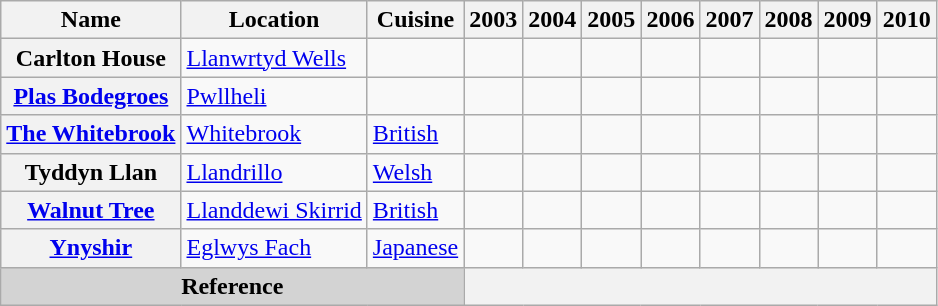<table class="wikitable sortable plainrowheaders" style="text-align:left;"">
<tr>
<th scope="col">Name</th>
<th scope="col">Location</th>
<th scope="col">Cuisine</th>
<th scope="col">2003</th>
<th scope="col">2004</th>
<th scope="col">2005</th>
<th scope="col">2006</th>
<th scope="col">2007</th>
<th scope="col">2008</th>
<th scope="col">2009</th>
<th scope="col">2010</th>
</tr>
<tr>
<th scope="row">Carlton House</th>
<td><a href='#'>Llanwrtyd Wells</a></td>
<td></td>
<td></td>
<td></td>
<td></td>
<td></td>
<td></td>
<td></td>
<td></td>
<td></td>
</tr>
<tr>
<th scope="row"><a href='#'>Plas Bodegroes</a></th>
<td><a href='#'>Pwllheli</a></td>
<td></td>
<td></td>
<td></td>
<td></td>
<td></td>
<td></td>
<td></td>
<td></td>
<td></td>
</tr>
<tr>
<th scope="row"><a href='#'>The Whitebrook</a></th>
<td><a href='#'>Whitebrook</a></td>
<td><a href='#'>British</a></td>
<td></td>
<td></td>
<td></td>
<td></td>
<td></td>
<td></td>
<td></td>
<td></td>
</tr>
<tr>
<th scope="row">Tyddyn Llan</th>
<td><a href='#'>Llandrillo</a></td>
<td><a href='#'>Welsh</a></td>
<td></td>
<td></td>
<td></td>
<td></td>
<td></td>
<td></td>
<td></td>
<td></td>
</tr>
<tr>
<th scope="row"><a href='#'>Walnut Tree</a></th>
<td><a href='#'>Llanddewi Skirrid</a></td>
<td><a href='#'>British</a></td>
<td></td>
<td></td>
<td></td>
<td></td>
<td></td>
<td></td>
<td></td>
<td></td>
</tr>
<tr>
<th scope="row"><a href='#'>Ynyshir</a></th>
<td><a href='#'>Eglwys Fach</a></td>
<td><a href='#'>Japanese</a></td>
<td></td>
<td></td>
<td></td>
<td></td>
<td></td>
<td></td>
<td></td>
<td></td>
</tr>
<tr>
<th colspan="3" style="text-align: center;background: lightgray;">Reference</th>
<th colspan="8"></th>
</tr>
</table>
